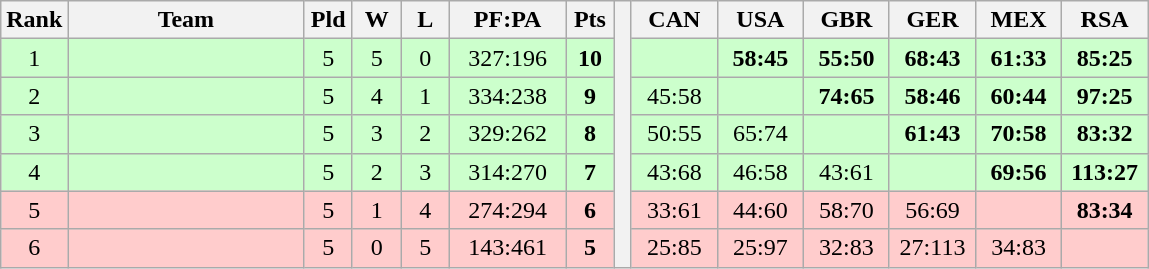<table class="wikitable" style="text-align:center">
<tr>
<th width=25>Rank</th>
<th width=150>Team</th>
<th width=25>Pld</th>
<th width=25>W</th>
<th width=25>L</th>
<th width=70>PF:PA</th>
<th width=25>Pts</th>
<th rowspan="7"> </th>
<th width=50>CAN</th>
<th width=50>USA</th>
<th width=50>GBR</th>
<th width=50>GER</th>
<th width=50>MEX</th>
<th width=50>RSA</th>
</tr>
<tr style="background:#ccffcc;">
<td>1</td>
<td style="text-align:left"></td>
<td>5</td>
<td>5</td>
<td>0</td>
<td>327:196</td>
<td><strong>10</strong></td>
<td></td>
<td><strong>58:45</strong></td>
<td><strong>55:50</strong></td>
<td><strong>68:43</strong></td>
<td><strong>61:33</strong></td>
<td><strong>85:25</strong></td>
</tr>
<tr style="background:#ccffcc;">
<td>2</td>
<td style="text-align:left"></td>
<td>5</td>
<td>4</td>
<td>1</td>
<td>334:238</td>
<td><strong>9</strong></td>
<td>45:58</td>
<td></td>
<td><strong>74:65</strong></td>
<td><strong>58:46</strong></td>
<td><strong>60:44</strong></td>
<td><strong>97:25</strong></td>
</tr>
<tr style="background:#ccffcc;">
<td>3</td>
<td style="text-align:left"></td>
<td>5</td>
<td>3</td>
<td>2</td>
<td>329:262</td>
<td><strong>8</strong></td>
<td>50:55</td>
<td>65:74</td>
<td></td>
<td><strong>61:43</strong></td>
<td><strong>70:58</strong></td>
<td><strong>83:32</strong></td>
</tr>
<tr style="background:#ccffcc;">
<td>4</td>
<td style="text-align:left"></td>
<td>5</td>
<td>2</td>
<td>3</td>
<td>314:270</td>
<td><strong>7</strong></td>
<td>43:68</td>
<td>46:58</td>
<td>43:61</td>
<td></td>
<td><strong>69:56</strong></td>
<td><strong>113:27</strong></td>
</tr>
<tr style="background:#ffcccc;">
<td>5</td>
<td style="text-align:left"></td>
<td>5</td>
<td>1</td>
<td>4</td>
<td>274:294</td>
<td><strong>6</strong></td>
<td>33:61</td>
<td>44:60</td>
<td>58:70</td>
<td>56:69</td>
<td></td>
<td><strong>83:34</strong></td>
</tr>
<tr style="background:#ffcccc;">
<td>6</td>
<td style="text-align:left"></td>
<td>5</td>
<td>0</td>
<td>5</td>
<td>143:461</td>
<td><strong>5</strong></td>
<td>25:85</td>
<td>25:97</td>
<td>32:83</td>
<td>27:113</td>
<td>34:83</td>
<td></td>
</tr>
</table>
